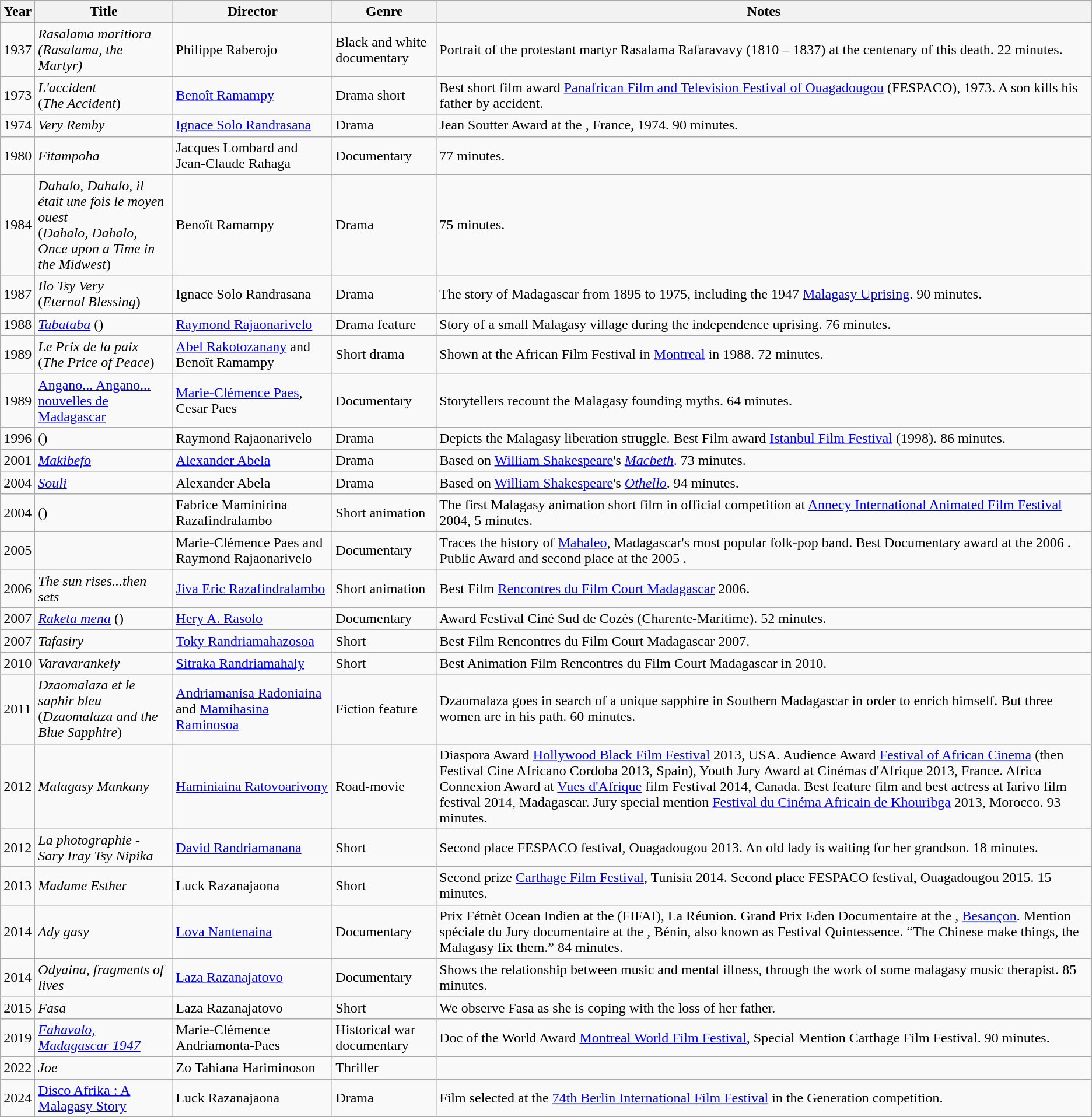<table class="wikitable sortable">
<tr>
<th>Year</th>
<th>Title</th>
<th>Director</th>
<th>Genre</th>
<th class="unsortable">Notes</th>
</tr>
<tr>
<td>1937</td>
<td><em>Rasalama maritiora (Rasalama, the Martyr)</em></td>
<td>Philippe Raberojo</td>
<td>Black and white documentary</td>
<td>Portrait of the protestant martyr Rasalama Rafaravavy (1810 – 1837) at the centenary of this death. 22 minutes.</td>
</tr>
<tr>
<td>1973</td>
<td><em>L'accident</em><br>(<em>The Accident</em>)</td>
<td><a href='#'>Benoît Ramampy</a></td>
<td>Drama short</td>
<td>Best short film award <a href='#'>Panafrican Film and Television Festival of Ouagadougou</a> (FESPACO), 1973. A son kills his father by accident.</td>
</tr>
<tr>
<td>1974</td>
<td><em>Very Remby</em></td>
<td><a href='#'>Ignace Solo Randrasana</a></td>
<td>Drama</td>
<td>Jean Soutter Award at the , France, 1974. 90 minutes.</td>
</tr>
<tr>
<td>1980</td>
<td><em>Fitampoha</em></td>
<td>Jacques Lombard and Jean-Claude Rahaga</td>
<td>Documentary</td>
<td>77 minutes.</td>
</tr>
<tr>
<td>1984</td>
<td><em>Dahalo, Dahalo, il était une fois le moyen ouest</em><br>(<em>Dahalo, Dahalo, Once upon a Time in the Midwest</em>)</td>
<td>Benoît Ramampy</td>
<td>Drama</td>
<td>75 minutes.</td>
</tr>
<tr>
<td>1987</td>
<td><em>Ilo Tsy Very</em><br>(<em>Eternal Blessing</em>)</td>
<td>Ignace Solo Randrasana</td>
<td>Drama</td>
<td>The story of Madagascar from 1895 to 1975, including the 1947 <a href='#'>Malagasy Uprising</a>. 90 minutes.</td>
</tr>
<tr>
<td>1988</td>
<td><em><a href='#'>Tabataba</a></em> ()</td>
<td><a href='#'>Raymond Rajaonarivelo</a></td>
<td>Drama feature</td>
<td>Story of a small Malagasy village during the independence uprising. 76 minutes.</td>
</tr>
<tr>
<td>1989</td>
<td><em>Le Prix de la paix</em><br>(<em>The Price of Peace</em>)</td>
<td><a href='#'>Abel Rakotozanany</a> and Benoît Ramampy</td>
<td>Short drama</td>
<td>Shown at the African Film Festival in <a href='#'>Montreal</a> in 1988. 72 minutes.</td>
</tr>
<tr>
<td>1989</td>
<td><a href='#'>Angano... Angano... nouvelles de Madagascar</a></td>
<td><a href='#'>Marie-Clémence Paes</a>, Cesar Paes</td>
<td>Documentary</td>
<td>Storytellers recount the Malagasy founding myths. 64 minutes.</td>
</tr>
<tr>
<td>1996</td>
<td> ()</td>
<td>Raymond Rajaonarivelo</td>
<td>Drama</td>
<td>Depicts the Malagasy liberation struggle. Best Film award <a href='#'>Istanbul Film Festival</a> (1998). 86 minutes.</td>
</tr>
<tr>
<td>2001</td>
<td><em><a href='#'>Makibefo</a></em></td>
<td><a href='#'>Alexander Abela</a></td>
<td>Drama</td>
<td>Based on <a href='#'>William Shakespeare</a>'s <em><a href='#'>Macbeth</a></em>. 73 minutes.</td>
</tr>
<tr>
<td>2004</td>
<td><em><a href='#'>Souli</a></em></td>
<td>Alexander Abela</td>
<td>Drama</td>
<td>Based on <a href='#'>William Shakespeare</a>'s <em><a href='#'>Othello</a></em>. 94 minutes.</td>
</tr>
<tr>
<td>2004</td>
<td><em></em> ()</td>
<td>Fabrice Maminirina Razafindralambo</td>
<td>Short animation</td>
<td>The first Malagasy animation short film in official competition at <a href='#'>Annecy International Animated Film Festival</a> 2004, 5 minutes.</td>
</tr>
<tr>
<td>2005</td>
<td><em></em></td>
<td>Marie-Clémence Paes and Raymond Rajaonarivelo</td>
<td>Documentary</td>
<td>Traces the history of <a href='#'>Mahaleo</a>, Madagascar's most popular folk-pop band. Best Documentary award at the 2006 . Public Award and second place at the 2005 .</td>
</tr>
<tr>
<td>2006</td>
<td><em>The sun rises...then sets</em></td>
<td><a href='#'>Jiva Eric Razafindralambo</a></td>
<td>Short animation</td>
<td>Best Film <a href='#'>Rencontres du Film Court Madagascar</a> 2006.</td>
</tr>
<tr>
<td>2007</td>
<td><em><a href='#'>Raketa mena</a></em> ()</td>
<td><a href='#'>Hery A. Rasolo</a></td>
<td>Documentary</td>
<td>Award Festival Ciné Sud de Cozès (Charente-Maritime). 52 minutes.</td>
</tr>
<tr>
<td>2007</td>
<td><em>Tafasiry</em></td>
<td><a href='#'>Toky Randriamahazosoa</a></td>
<td>Short</td>
<td>Best Film Rencontres du Film Court Madagascar 2007.</td>
</tr>
<tr>
<td>2010</td>
<td><em>Varavarankely</em></td>
<td><a href='#'>Sitraka Randriamahaly</a></td>
<td>Short</td>
<td>Best Animation Film Rencontres du Film Court Madagascar in 2010.</td>
</tr>
<tr>
<td>2011</td>
<td><em>Dzaomalaza et le saphir bleu</em><br>(<em>Dzaomalaza and the Blue Sapphire</em>)</td>
<td><a href='#'>Andriamanisa Radoniaina</a> and <a href='#'>Mamihasina Raminosoa</a></td>
<td>Fiction feature</td>
<td>Dzaomalaza goes in search of a unique sapphire in Southern Madagascar in order to enrich himself. But three women are in his path. 60 minutes.</td>
</tr>
<tr>
<td>2012</td>
<td><em>Malagasy Mankany</em></td>
<td><a href='#'>Haminiaina Ratovoarivony</a></td>
<td>Road-movie</td>
<td>Diaspora Award <a href='#'>Hollywood Black Film Festival</a> 2013, USA. Audience Award <a href='#'>Festival of African Cinema</a> (then Festival Cine Africano Cordoba 2013, Spain), Youth Jury Award at Cinémas d'Afrique 2013, France. Africa Connexion Award at <a href='#'>Vues d'Afrique</a> film Festival 2014, Canada. Best feature film and best actress at Iarivo film festival 2014, Madagascar. Jury special mention <a href='#'>Festival du Cinéma Africain de Khouribga</a> 2013, Morocco. 93 minutes.</td>
</tr>
<tr>
<td>2012</td>
<td><em>La photographie -</em><br><em>Sary Iray Tsy Nipika</em></td>
<td><a href='#'>David Randriamanana</a></td>
<td>Short</td>
<td>Second place FESPACO festival, Ouagadougou 2013. An old lady is waiting for her grandson. 18 minutes.</td>
</tr>
<tr>
<td>2013</td>
<td><em>Madame Esther</em></td>
<td>Luck Razanajaona</td>
<td>Short</td>
<td>Second prize <a href='#'>Carthage Film Festival</a>, Tunisia 2014. Second place FESPACO festival, Ouagadougou 2015. 15 minutes.</td>
</tr>
<tr>
<td>2014</td>
<td><em>Ady gasy</em></td>
<td><a href='#'>Lova Nantenaina</a></td>
<td>Documentary</td>
<td>Prix Fétnèt Ocean Indien at the  (FIFAI), La Réunion. Grand Prix Eden Documentaire at the , <a href='#'>Besançon</a>. Mention spéciale du Jury documentaire at the , Bénin, also known as Festival Quintessence. “The Chinese make things, the Malagasy fix them.” 84 minutes.</td>
</tr>
<tr>
<td>2014</td>
<td><em>Odyaina, fragments of lives</em></td>
<td><a href='#'>Laza Razanajatovo</a></td>
<td>Documentary</td>
<td>Shows the relationship between music and mental illness, through the work of some malagasy music therapist. 85 minutes.</td>
</tr>
<tr>
<td>2015</td>
<td><em>Fasa</em></td>
<td>Laza Razanajatovo</td>
<td>Short</td>
<td>We observe Fasa as she is coping with the loss of her father.</td>
</tr>
<tr>
<td>2019</td>
<td><em><a href='#'>Fahavalo, Madagascar 1947</a></em></td>
<td>Marie-Clémence Andriamonta-Paes</td>
<td>Historical war documentary</td>
<td>Doc of the World Award <a href='#'>Montreal World Film Festival</a>, Special Mention Carthage Film Festival. 90 minutes.</td>
</tr>
<tr>
<td>2022</td>
<td><em>Joe</em></td>
<td>Zo Tahiana Hariminoson</td>
<td>Thriller</td>
<td></td>
</tr>
<tr>
<td>2024</td>
<td><a href='#'>Disco Afrika : A Malagasy Story</a></td>
<td>Luck Razanajaona</td>
<td>Drama</td>
<td>Film selected at the <a href='#'>74th Berlin International Film Festival</a> in the Generation competition.</td>
</tr>
</table>
